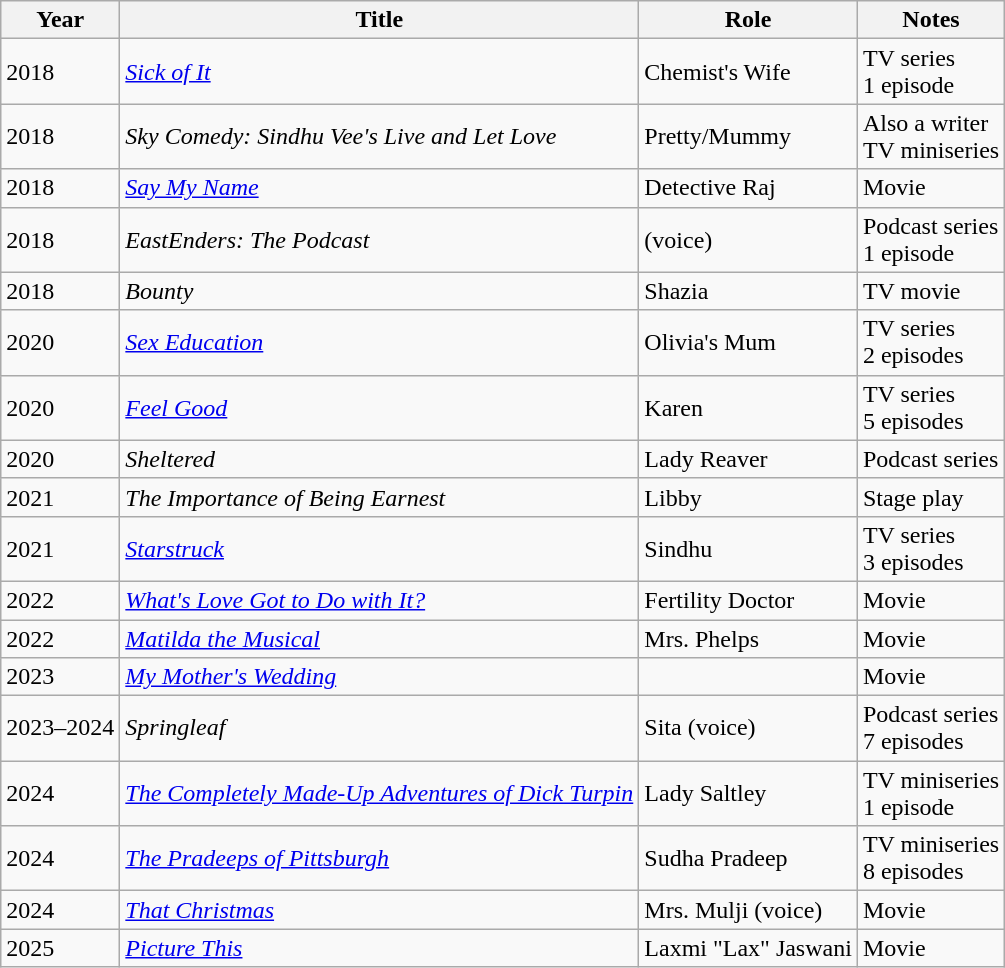<table class="wikitable">
<tr>
<th>Year</th>
<th>Title</th>
<th>Role</th>
<th>Notes</th>
</tr>
<tr>
<td>2018</td>
<td><em><a href='#'>Sick of It</a></em></td>
<td>Chemist's Wife</td>
<td>TV series<br>1 episode</td>
</tr>
<tr>
<td>2018</td>
<td><em>Sky Comedy: Sindhu Vee's Live and Let Love</em></td>
<td>Pretty/Mummy</td>
<td>Also a writer<br>TV miniseries</td>
</tr>
<tr>
<td>2018</td>
<td><em><a href='#'>Say My Name</a></em></td>
<td>Detective Raj</td>
<td>Movie</td>
</tr>
<tr>
<td>2018</td>
<td><em>EastEnders: The Podcast</em></td>
<td>(voice)</td>
<td>Podcast series<br>1 episode</td>
</tr>
<tr>
<td>2018</td>
<td><em>Bounty</em></td>
<td>Shazia</td>
<td>TV movie</td>
</tr>
<tr>
<td>2020</td>
<td><em><a href='#'>Sex Education</a></em></td>
<td>Olivia's Mum</td>
<td>TV series<br>2 episodes</td>
</tr>
<tr>
<td>2020</td>
<td><em><a href='#'>Feel Good</a></em></td>
<td>Karen</td>
<td>TV series<br>5 episodes</td>
</tr>
<tr>
<td>2020</td>
<td><em>Sheltered</em></td>
<td>Lady Reaver</td>
<td>Podcast series</td>
</tr>
<tr>
<td>2021</td>
<td><em>The Importance of Being Earnest</em></td>
<td>Libby</td>
<td>Stage play</td>
</tr>
<tr>
<td>2021</td>
<td><em><a href='#'>Starstruck</a></em></td>
<td>Sindhu</td>
<td>TV series<br>3 episodes</td>
</tr>
<tr>
<td>2022</td>
<td><em><a href='#'>What's Love Got to Do with It?</a></em></td>
<td>Fertility Doctor</td>
<td>Movie</td>
</tr>
<tr>
<td>2022</td>
<td><em><a href='#'>Matilda the Musical</a></em></td>
<td>Mrs. Phelps</td>
<td>Movie</td>
</tr>
<tr>
<td>2023</td>
<td><em><a href='#'>My Mother's Wedding</a></em></td>
<td></td>
<td>Movie</td>
</tr>
<tr>
<td>2023–2024</td>
<td><em>Springleaf</em></td>
<td>Sita (voice)</td>
<td>Podcast series<br>7 episodes</td>
</tr>
<tr>
<td>2024</td>
<td><em><a href='#'>The Completely Made-Up Adventures of Dick Turpin</a></em></td>
<td>Lady Saltley</td>
<td>TV miniseries<br>1 episode</td>
</tr>
<tr>
<td>2024</td>
<td><em><a href='#'>The Pradeeps of Pittsburgh</a></em></td>
<td>Sudha Pradeep</td>
<td>TV miniseries<br>8 episodes</td>
</tr>
<tr>
<td>2024</td>
<td><em><a href='#'>That Christmas</a></em></td>
<td>Mrs. Mulji (voice)</td>
<td>Movie</td>
</tr>
<tr>
<td>2025</td>
<td><em><a href='#'>Picture This</a></em></td>
<td>Laxmi "Lax" Jaswani</td>
<td>Movie</td>
</tr>
</table>
